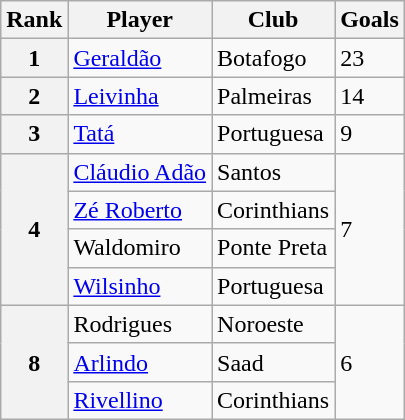<table class="wikitable">
<tr>
<th>Rank</th>
<th>Player</th>
<th>Club</th>
<th>Goals</th>
</tr>
<tr>
<th>1</th>
<td><a href='#'>Geraldão</a></td>
<td>Botafogo</td>
<td>23</td>
</tr>
<tr>
<th>2</th>
<td><a href='#'>Leivinha</a></td>
<td>Palmeiras</td>
<td>14</td>
</tr>
<tr>
<th>3</th>
<td><a href='#'>Tatá</a></td>
<td>Portuguesa</td>
<td>9</td>
</tr>
<tr>
<th rowspan="4">4</th>
<td><a href='#'>Cláudio Adão</a></td>
<td>Santos</td>
<td rowspan="4">7</td>
</tr>
<tr>
<td><a href='#'>Zé Roberto</a></td>
<td>Corinthians</td>
</tr>
<tr>
<td>Waldomiro</td>
<td>Ponte Preta</td>
</tr>
<tr>
<td><a href='#'>Wilsinho</a></td>
<td>Portuguesa</td>
</tr>
<tr>
<th rowspan="3">8</th>
<td>Rodrigues</td>
<td>Noroeste</td>
<td rowspan="3">6</td>
</tr>
<tr>
<td><a href='#'>Arlindo</a></td>
<td>Saad</td>
</tr>
<tr>
<td><a href='#'>Rivellino</a></td>
<td>Corinthians</td>
</tr>
</table>
